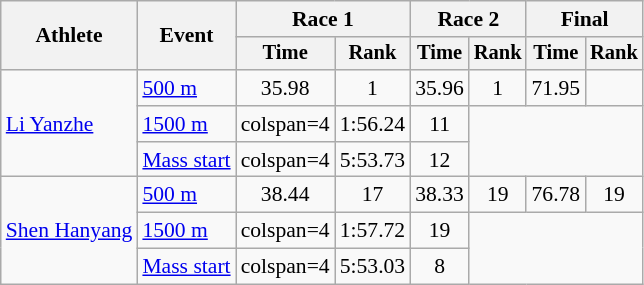<table class="wikitable" style="font-size:90%">
<tr>
<th rowspan=2>Athlete</th>
<th rowspan=2>Event</th>
<th colspan=2>Race 1</th>
<th colspan=2>Race 2</th>
<th colspan=2>Final</th>
</tr>
<tr style="font-size:95%">
<th>Time</th>
<th>Rank</th>
<th>Time</th>
<th>Rank</th>
<th>Time</th>
<th>Rank</th>
</tr>
<tr align=center>
<td align=left rowspan=3><a href='#'>Li Yanzhe</a></td>
<td align=left><a href='#'>500 m</a></td>
<td>35.98</td>
<td>1</td>
<td>35.96</td>
<td>1</td>
<td>71.95</td>
<td></td>
</tr>
<tr align=center>
<td align=left><a href='#'>1500 m</a></td>
<td>colspan=4 </td>
<td>1:56.24</td>
<td>11</td>
</tr>
<tr align=center>
<td align=left><a href='#'>Mass start</a></td>
<td>colspan=4 </td>
<td>5:53.73</td>
<td>12</td>
</tr>
<tr align=center>
<td align=left rowspan=3><a href='#'>Shen Hanyang</a></td>
<td align=left><a href='#'>500 m</a></td>
<td>38.44</td>
<td>17</td>
<td>38.33</td>
<td>19</td>
<td>76.78</td>
<td>19</td>
</tr>
<tr align=center>
<td align=left><a href='#'>1500 m</a></td>
<td>colspan=4 </td>
<td>1:57.72</td>
<td>19</td>
</tr>
<tr align=center>
<td align=left><a href='#'>Mass start</a></td>
<td>colspan=4 </td>
<td>5:53.03</td>
<td>8</td>
</tr>
</table>
